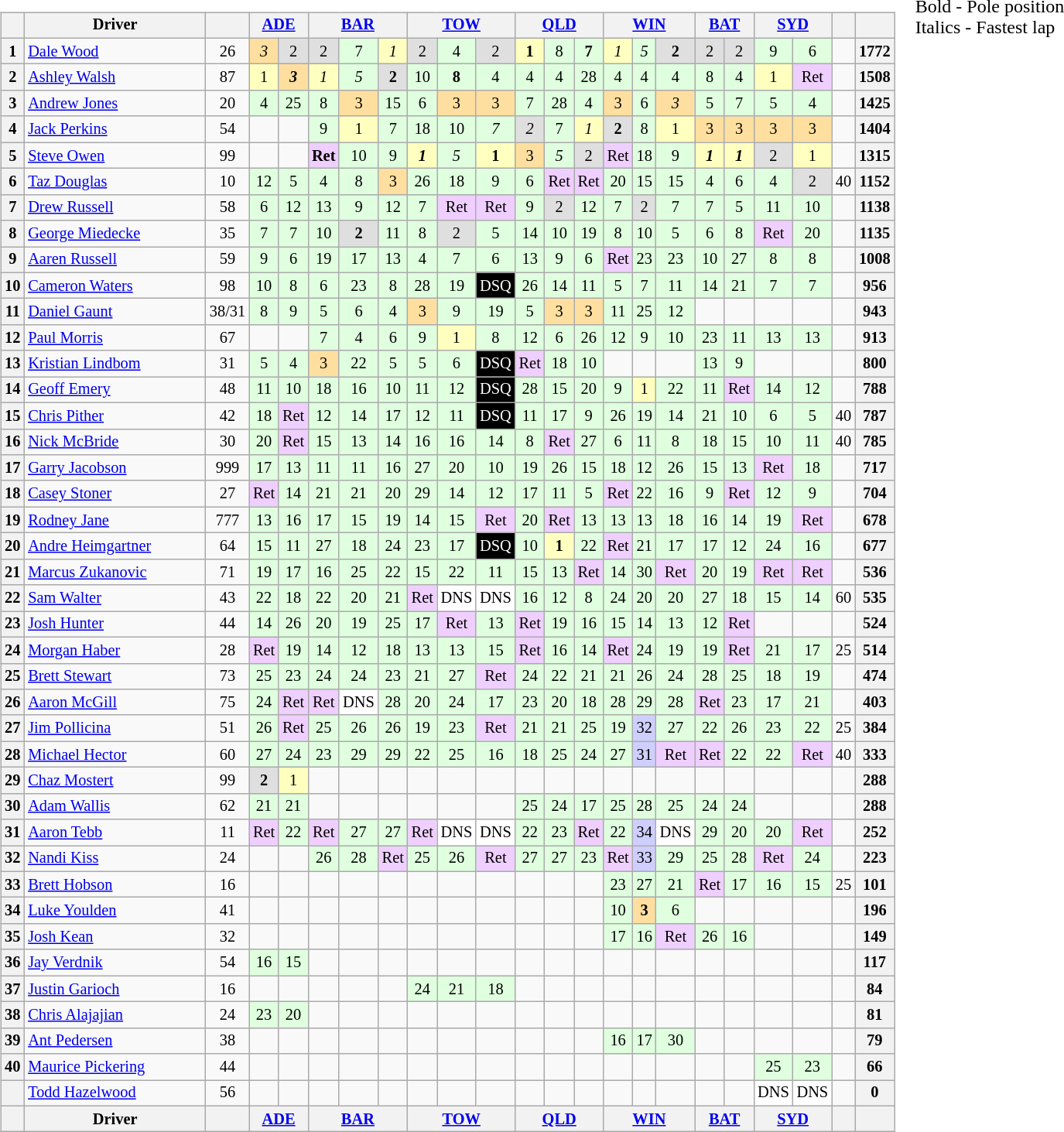<table>
<tr>
<td><br><table class="wikitable" style="font-size:85%; text-align:center">
<tr style="background:#f9f9f9; vertical-align:top;">
<th valign="middle"></th>
<th valign="middle" width="150">Driver</th>
<th valign="middle"></th>
<th colspan=2><a href='#'>ADE</a><br></th>
<th colspan=3><a href='#'>BAR</a><br></th>
<th colspan=3><a href='#'>TOW</a><br></th>
<th colspan=3><a href='#'>QLD</a><br></th>
<th colspan=3><a href='#'>WIN</a><br></th>
<th colspan=2><a href='#'>BAT</a><br></th>
<th colspan=2><a href='#'>SYD</a><br></th>
<th valign="middle"></th>
<th valign="middle"></th>
</tr>
<tr>
<th>1</th>
<td align="left"> <a href='#'>Dale Wood</a></td>
<td>26</td>
<td style="background:#ffdf9f;"><em>3</em></td>
<td style="background:#dfdfdf;">2</td>
<td style="background:#dfdfdf;">2</td>
<td style="background:#dfffdf;">7</td>
<td style="background:#ffffbf;"><em>1</em></td>
<td style="background:#dfdfdf;">2</td>
<td style="background:#dfffdf;">4</td>
<td style="background:#dfdfdf;">2</td>
<td style="background:#ffffbf;"><strong>1</strong></td>
<td style="background:#dfffdf;">8</td>
<td style="background:#dfffdf;"><strong>7</strong></td>
<td style="background:#ffffbf;"><em>1</em></td>
<td style="background:#dfffdf;"><em>5</em></td>
<td style="background:#dfdfdf;"><strong>2</strong></td>
<td style="background:#dfdfdf;">2</td>
<td style="background:#dfdfdf;">2</td>
<td style="background:#dfffdf;">9</td>
<td style="background:#dfffdf;">6</td>
<td></td>
<th>1772</th>
</tr>
<tr>
<th>2</th>
<td align="left"> <a href='#'>Ashley Walsh</a></td>
<td>87</td>
<td style="background:#ffffbf;">1</td>
<td style="background:#ffdf9f;"><strong><em>3</em></strong></td>
<td style="background:#ffffbf;"><em>1</em></td>
<td style="background:#dfffdf;"><em>5</em></td>
<td style="background:#dfdfdf;"><strong>2</strong></td>
<td style="background:#dfffdf;">10</td>
<td style="background:#dfffdf;"><strong>8</strong></td>
<td style="background:#dfffdf;">4</td>
<td style="background:#dfffdf;">4</td>
<td style="background:#dfffdf;">4</td>
<td style="background:#dfffdf;">28</td>
<td style="background:#dfffdf;">4</td>
<td style="background:#dfffdf;">4</td>
<td style="background:#dfffdf;">4</td>
<td style="background:#dfffdf;">8</td>
<td style="background:#dfffdf;">4</td>
<td style="background:#ffffbf;">1</td>
<td style="background:#efcfff;">Ret</td>
<td></td>
<th>1508</th>
</tr>
<tr>
<th>3</th>
<td align="left"> <a href='#'>Andrew Jones</a></td>
<td>20</td>
<td style="background:#dfffdf;">4</td>
<td style="background:#dfffdf;">25</td>
<td style="background:#dfffdf;">8</td>
<td style="background:#ffdf9f;">3</td>
<td style="background:#dfffdf;">15</td>
<td style="background:#dfffdf;">6</td>
<td style="background:#ffdf9f;">3</td>
<td style="background:#ffdf9f;">3</td>
<td style="background:#dfffdf;">7</td>
<td style="background:#dfffdf;">28</td>
<td style="background:#dfffdf;">4</td>
<td style="background:#ffdf9f;">3</td>
<td style="background:#dfffdf;">6</td>
<td style="background:#ffdf9f;"><em>3</em></td>
<td style="background:#dfffdf;">5</td>
<td style="background:#dfffdf;">7</td>
<td style="background:#dfffdf;">5</td>
<td style="background:#dfffdf;">4</td>
<td></td>
<th>1425</th>
</tr>
<tr>
<th>4</th>
<td align="left"> <a href='#'>Jack Perkins</a></td>
<td>54</td>
<td></td>
<td></td>
<td style="background:#dfffdf;">9</td>
<td style="background:#ffffbf;">1</td>
<td style="background:#dfffdf;">7</td>
<td style="background:#dfffdf;">18</td>
<td style="background:#dfffdf;">10</td>
<td style="background:#dfffdf;"><em>7</em></td>
<td style="background:#dfdfdf;"><em>2</em></td>
<td style="background:#dfffdf;">7</td>
<td style="background:#ffffbf;"><em>1</em></td>
<td style="background:#dfdfdf;"><strong>2</strong></td>
<td style="background:#dfffdf;">8</td>
<td style="background:#ffffbf;">1</td>
<td style="background:#ffdf9f;">3</td>
<td style="background:#ffdf9f;">3</td>
<td style="background:#ffdf9f;">3</td>
<td style="background:#ffdf9f;">3</td>
<td></td>
<th>1404</th>
</tr>
<tr>
<th>5</th>
<td align="left"> <a href='#'>Steve Owen</a></td>
<td>99</td>
<td></td>
<td></td>
<td style="background:#efcfff;"><strong>Ret</strong></td>
<td style="background:#dfffdf;">10</td>
<td style="background:#dfffdf;">9</td>
<td style="background:#ffffbf;"><strong><em>1</em></strong></td>
<td style="background:#dfffdf;"><em>5</em></td>
<td style="background:#ffffbf;"><strong>1</strong></td>
<td style="background:#ffdf9f;">3</td>
<td style="background:#dfffdf;"><em>5</em></td>
<td style="background:#dfdfdf;">2</td>
<td style="background:#efcfff;">Ret</td>
<td style="background:#dfffdf;">18</td>
<td style="background:#dfffdf;">9</td>
<td style="background:#ffffbf;"><strong><em>1</em></strong></td>
<td style="background:#ffffbf;"><strong><em>1</em></strong></td>
<td style="background:#dfdfdf;">2</td>
<td style="background:#ffffbf;">1</td>
<td></td>
<th>1315</th>
</tr>
<tr>
<th>6</th>
<td align="left"> <a href='#'>Taz Douglas</a></td>
<td>10</td>
<td style="background:#dfffdf;">12</td>
<td style="background:#dfffdf;">5</td>
<td style="background:#dfffdf;">4</td>
<td style="background:#dfffdf;">8</td>
<td style="background:#ffdf9f;">3</td>
<td style="background:#dfffdf;">26</td>
<td style="background:#dfffdf;">18</td>
<td style="background:#dfffdf;">9</td>
<td style="background:#dfffdf;">6</td>
<td style="background:#efcfff;">Ret</td>
<td style="background:#efcfff;">Ret</td>
<td style="background:#dfffdf;">20</td>
<td style="background:#dfffdf;">15</td>
<td style="background:#dfffdf;">15</td>
<td style="background:#dfffdf;">4</td>
<td style="background:#dfffdf;">6</td>
<td style="background:#dfffdf;">4</td>
<td style="background:#dfdfdf;">2</td>
<td>40</td>
<th>1152</th>
</tr>
<tr>
<th>7</th>
<td align="left"> <a href='#'>Drew Russell</a></td>
<td>58</td>
<td style="background:#dfffdf;">6</td>
<td style="background:#dfffdf;">12</td>
<td style="background:#dfffdf;">13</td>
<td style="background:#dfffdf;">9</td>
<td style="background:#dfffdf;">12</td>
<td style="background:#dfffdf;">7</td>
<td style="background:#efcfff;">Ret</td>
<td style="background:#efcfff;">Ret</td>
<td style="background:#dfffdf;">9</td>
<td style="background:#dfdfdf;">2</td>
<td style="background:#dfffdf;">12</td>
<td style="background:#dfffdf;">7</td>
<td style="background:#dfdfdf;">2</td>
<td style="background:#dfffdf;">7</td>
<td style="background:#dfffdf;">7</td>
<td style="background:#dfffdf;">5</td>
<td style="background:#dfffdf;">11</td>
<td style="background:#dfffdf;">10</td>
<td></td>
<th>1138</th>
</tr>
<tr>
<th>8</th>
<td align="left"> <a href='#'>George Miedecke</a></td>
<td>35</td>
<td style="background:#dfffdf;">7</td>
<td style="background:#dfffdf;">7</td>
<td style="background:#dfffdf;">10</td>
<td style="background:#dfdfdf;"><strong>2</strong></td>
<td style="background:#dfffdf;">11</td>
<td style="background:#dfffdf;">8</td>
<td style="background:#dfdfdf;">2</td>
<td style="background:#dfffdf;">5</td>
<td style="background:#dfffdf;">14</td>
<td style="background:#dfffdf;">10</td>
<td style="background:#dfffdf;">19</td>
<td style="background:#dfffdf;">8</td>
<td style="background:#dfffdf;">10</td>
<td style="background:#dfffdf;">5</td>
<td style="background:#dfffdf;">6</td>
<td style="background:#dfffdf;">8</td>
<td style="background:#efcfff;">Ret</td>
<td style="background:#dfffdf;">20</td>
<td></td>
<th>1135</th>
</tr>
<tr>
<th>9</th>
<td align="left"> <a href='#'>Aaren Russell</a></td>
<td>59</td>
<td style="background:#dfffdf;">9</td>
<td style="background:#dfffdf;">6</td>
<td style="background:#dfffdf;">19</td>
<td style="background:#dfffdf;">17</td>
<td style="background:#dfffdf;">13</td>
<td style="background:#dfffdf;">4</td>
<td style="background:#dfffdf;">7</td>
<td style="background:#dfffdf;">6</td>
<td style="background:#dfffdf;">13</td>
<td style="background:#dfffdf;">9</td>
<td style="background:#dfffdf;">6</td>
<td style="background:#efcfff;">Ret</td>
<td style="background:#dfffdf;">23</td>
<td style="background:#dfffdf;">23</td>
<td style="background:#dfffdf;">10</td>
<td style="background:#dfffdf;">27</td>
<td style="background:#dfffdf;">8</td>
<td style="background:#dfffdf;">8</td>
<td></td>
<th>1008</th>
</tr>
<tr>
<th>10</th>
<td align="left"> <a href='#'>Cameron Waters</a></td>
<td>98</td>
<td style="background:#dfffdf;">10</td>
<td style="background:#dfffdf;">8</td>
<td style="background:#dfffdf;">6</td>
<td style="background:#dfffdf;">23</td>
<td style="background:#dfffdf;">8</td>
<td style="background:#dfffdf;">28</td>
<td style="background:#dfffdf;">19</td>
<td style="background:#000000; color:white;">DSQ</td>
<td style="background:#dfffdf;">26</td>
<td style="background:#dfffdf;">14</td>
<td style="background:#dfffdf;">11</td>
<td style="background:#dfffdf;">5</td>
<td style="background:#dfffdf;">7</td>
<td style="background:#dfffdf;">11</td>
<td style="background:#dfffdf;">14</td>
<td style="background:#dfffdf;">21</td>
<td style="background:#dfffdf;">7</td>
<td style="background:#dfffdf;">7</td>
<td></td>
<th>956</th>
</tr>
<tr>
<th>11</th>
<td align="left"> <a href='#'>Daniel Gaunt</a></td>
<td>38/31</td>
<td style="background:#dfffdf;">8</td>
<td style="background:#dfffdf;">9</td>
<td style="background:#dfffdf;">5</td>
<td style="background:#dfffdf;">6</td>
<td style="background:#dfffdf;">4</td>
<td style="background:#ffdf9f;">3</td>
<td style="background:#dfffdf;">9</td>
<td style="background:#dfffdf;">19</td>
<td style="background:#dfffdf;">5</td>
<td style="background:#ffdf9f;">3</td>
<td style="background:#ffdf9f;">3</td>
<td style="background:#dfffdf;">11</td>
<td style="background:#dfffdf;">25</td>
<td style="background:#dfffdf;">12</td>
<td></td>
<td></td>
<td></td>
<td></td>
<td></td>
<th>943</th>
</tr>
<tr>
<th>12</th>
<td align="left"> <a href='#'>Paul Morris</a></td>
<td>67</td>
<td></td>
<td></td>
<td style="background:#dfffdf;">7</td>
<td style="background:#dfffdf;">4</td>
<td style="background:#dfffdf;">6</td>
<td style="background:#dfffdf;">9</td>
<td style="background:#ffffbf;">1</td>
<td style="background:#dfffdf;">8</td>
<td style="background:#dfffdf;">12</td>
<td style="background:#dfffdf;">6</td>
<td style="background:#dfffdf;">26</td>
<td style="background:#dfffdf;">12</td>
<td style="background:#dfffdf;">9</td>
<td style="background:#dfffdf;">10</td>
<td style="background:#dfffdf;">23</td>
<td style="background:#dfffdf;">11</td>
<td style="background:#dfffdf;">13</td>
<td style="background:#dfffdf;">13</td>
<td></td>
<th>913</th>
</tr>
<tr>
<th>13</th>
<td align="left"> <a href='#'>Kristian Lindbom</a></td>
<td>31</td>
<td style="background:#dfffdf;">5</td>
<td style="background:#dfffdf;">4</td>
<td style="background:#ffdf9f;">3</td>
<td style="background:#dfffdf;">22</td>
<td style="background:#dfffdf;">5</td>
<td style="background:#dfffdf;">5</td>
<td style="background:#dfffdf;">6</td>
<td style="background:#000000; color:white;">DSQ</td>
<td style="background:#efcfff;">Ret</td>
<td style="background:#dfffdf;">18</td>
<td style="background:#dfffdf;">10</td>
<td></td>
<td></td>
<td></td>
<td style="background:#dfffdf;">13</td>
<td style="background:#dfffdf;">9</td>
<td></td>
<td></td>
<td></td>
<th>800</th>
</tr>
<tr>
<th>14</th>
<td align="left"> <a href='#'>Geoff Emery</a></td>
<td>48</td>
<td style="background:#dfffdf;">11</td>
<td style="background:#dfffdf;">10</td>
<td style="background:#dfffdf;">18</td>
<td style="background:#dfffdf;">16</td>
<td style="background:#dfffdf;">10</td>
<td style="background:#dfffdf;">11</td>
<td style="background:#dfffdf;">12</td>
<td style="background:#000000; color:white;">DSQ</td>
<td style="background:#dfffdf;">28</td>
<td style="background:#dfffdf;">15</td>
<td style="background:#dfffdf;">20</td>
<td style="background:#dfffdf;">9</td>
<td style="background:#ffffbf;">1</td>
<td style="background:#dfffdf;">22</td>
<td style="background:#dfffdf;">11</td>
<td style="background:#efcfff;">Ret</td>
<td style="background:#dfffdf;">14</td>
<td style="background:#dfffdf;">12</td>
<td></td>
<th>788</th>
</tr>
<tr>
<th>15</th>
<td align="left"> <a href='#'>Chris Pither</a></td>
<td>42</td>
<td style="background:#dfffdf;">18</td>
<td style="background:#efcfff;">Ret</td>
<td style="background:#dfffdf;">12</td>
<td style="background:#dfffdf;">14</td>
<td style="background:#dfffdf;">17</td>
<td style="background:#dfffdf;">12</td>
<td style="background:#dfffdf;">11</td>
<td style="background:#000000; color:white;">DSQ</td>
<td style="background:#dfffdf;">11</td>
<td style="background:#dfffdf;">17</td>
<td style="background:#dfffdf;">9</td>
<td style="background:#dfffdf;">26</td>
<td style="background:#dfffdf;">19</td>
<td style="background:#dfffdf;">14</td>
<td style="background:#dfffdf;">21</td>
<td style="background:#dfffdf;">10</td>
<td style="background:#dfffdf;">6</td>
<td style="background:#dfffdf;">5</td>
<td>40</td>
<th>787</th>
</tr>
<tr>
<th>16</th>
<td align="left"> <a href='#'>Nick McBride</a></td>
<td>30</td>
<td style="background:#dfffdf;">20</td>
<td style="background:#efcfff;">Ret</td>
<td style="background:#dfffdf;">15</td>
<td style="background:#dfffdf;">13</td>
<td style="background:#dfffdf;">14</td>
<td style="background:#dfffdf;">16</td>
<td style="background:#dfffdf;">16</td>
<td style="background:#dfffdf;">14</td>
<td style="background:#dfffdf;">8</td>
<td style="background:#efcfff;">Ret</td>
<td style="background:#dfffdf;">27</td>
<td style="background:#dfffdf;">6</td>
<td style="background:#dfffdf;">11</td>
<td style="background:#dfffdf;">8</td>
<td style="background:#dfffdf;">18</td>
<td style="background:#dfffdf;">15</td>
<td style="background:#dfffdf;">10</td>
<td style="background:#dfffdf;">11</td>
<td>40</td>
<th>785</th>
</tr>
<tr>
<th>17</th>
<td align="left"> <a href='#'>Garry Jacobson</a></td>
<td>999</td>
<td style="background:#dfffdf;">17</td>
<td style="background:#dfffdf;">13</td>
<td style="background:#dfffdf;">11</td>
<td style="background:#dfffdf;">11</td>
<td style="background:#dfffdf;">16</td>
<td style="background:#dfffdf;">27</td>
<td style="background:#dfffdf;">20</td>
<td style="background:#dfffdf;">10</td>
<td style="background:#dfffdf;">19</td>
<td style="background:#dfffdf;">26</td>
<td style="background:#dfffdf;">15</td>
<td style="background:#dfffdf;">18</td>
<td style="background:#dfffdf;">12</td>
<td style="background:#dfffdf;">26</td>
<td style="background:#dfffdf;">15</td>
<td style="background:#dfffdf;">13</td>
<td style="background:#efcfff;">Ret</td>
<td style="background:#dfffdf;">18</td>
<td></td>
<th>717</th>
</tr>
<tr>
<th>18</th>
<td align="left"> <a href='#'>Casey Stoner</a></td>
<td>27</td>
<td style="background:#efcfff;">Ret</td>
<td style="background:#dfffdf;">14</td>
<td style="background:#dfffdf;">21</td>
<td style="background:#dfffdf;">21</td>
<td style="background:#dfffdf;">20</td>
<td style="background:#dfffdf;">29</td>
<td style="background:#dfffdf;">14</td>
<td style="background:#dfffdf;">12</td>
<td style="background:#dfffdf;">17</td>
<td style="background:#dfffdf;">11</td>
<td style="background:#dfffdf;">5</td>
<td style="background:#efcfff;">Ret</td>
<td style="background:#dfffdf;">22</td>
<td style="background:#dfffdf;">16</td>
<td style="background:#dfffdf;">9</td>
<td style="background:#efcfff;">Ret</td>
<td style="background:#dfffdf;">12</td>
<td style="background:#dfffdf;">9</td>
<td></td>
<th>704</th>
</tr>
<tr>
<th>19</th>
<td align="left"> <a href='#'>Rodney Jane</a></td>
<td>777</td>
<td style="background:#dfffdf;">13</td>
<td style="background:#dfffdf;">16</td>
<td style="background:#dfffdf;">17</td>
<td style="background:#dfffdf;">15</td>
<td style="background:#dfffdf;">19</td>
<td style="background:#dfffdf;">14</td>
<td style="background:#dfffdf;">15</td>
<td style="background:#efcfff;">Ret</td>
<td style="background:#dfffdf;">20</td>
<td style="background:#efcfff;">Ret</td>
<td style="background:#dfffdf;">13</td>
<td style="background:#dfffdf;">13</td>
<td style="background:#dfffdf;">13</td>
<td style="background:#dfffdf;">18</td>
<td style="background:#dfffdf;">16</td>
<td style="background:#dfffdf;">14</td>
<td style="background:#dfffdf;">19</td>
<td style="background:#efcfff;">Ret</td>
<td></td>
<th>678</th>
</tr>
<tr>
<th>20</th>
<td align="left"> <a href='#'>Andre Heimgartner</a></td>
<td>64</td>
<td style="background:#dfffdf;">15</td>
<td style="background:#dfffdf;">11</td>
<td style="background:#dfffdf;">27</td>
<td style="background:#dfffdf;">18</td>
<td style="background:#dfffdf;">24</td>
<td style="background:#dfffdf;">23</td>
<td style="background:#dfffdf;">17</td>
<td style="background:#000000; color:white;">DSQ</td>
<td style="background:#dfffdf;">10</td>
<td style="background:#ffffbf;"><strong>1</strong></td>
<td style="background:#dfffdf;">22</td>
<td style="background:#efcfff;">Ret</td>
<td style="background:#dfffdf;">21</td>
<td style="background:#dfffdf;">17</td>
<td style="background:#dfffdf;">17</td>
<td style="background:#dfffdf;">12</td>
<td style="background:#dfffdf;">24</td>
<td style="background:#dfffdf;">16</td>
<td></td>
<th>677</th>
</tr>
<tr>
<th>21</th>
<td align="left"> <a href='#'>Marcus Zukanovic</a></td>
<td>71</td>
<td style="background:#dfffdf;">19</td>
<td style="background:#dfffdf;">17</td>
<td style="background:#dfffdf;">16</td>
<td style="background:#dfffdf;">25</td>
<td style="background:#dfffdf;">22</td>
<td style="background:#dfffdf;">15</td>
<td style="background:#dfffdf;">22</td>
<td style="background:#dfffdf;">11</td>
<td style="background:#dfffdf;">15</td>
<td style="background:#dfffdf;">13</td>
<td style="background:#efcfff;">Ret</td>
<td style="background:#dfffdf;">14</td>
<td style="background:#dfffdf;">30</td>
<td style="background:#efcfff;">Ret</td>
<td style="background:#dfffdf;">20</td>
<td style="background:#dfffdf;">19</td>
<td style="background:#efcfff;">Ret</td>
<td style="background:#efcfff;">Ret</td>
<td></td>
<th>536</th>
</tr>
<tr>
<th>22</th>
<td align="left"> <a href='#'>Sam Walter</a></td>
<td>43</td>
<td style="background:#dfffdf;">22</td>
<td style="background:#dfffdf;">18</td>
<td style="background:#dfffdf;">22</td>
<td style="background:#dfffdf;">20</td>
<td style="background:#dfffdf;">21</td>
<td style="background:#efcfff;">Ret</td>
<td style="background:#ffffff;">DNS</td>
<td style="background:#ffffff;">DNS</td>
<td style="background:#dfffdf;">16</td>
<td style="background:#dfffdf;">12</td>
<td style="background:#dfffdf;">8</td>
<td style="background:#dfffdf;">24</td>
<td style="background:#dfffdf;">20</td>
<td style="background:#dfffdf;">20</td>
<td style="background:#dfffdf;">27</td>
<td style="background:#dfffdf;">18</td>
<td style="background:#dfffdf;">15</td>
<td style="background:#dfffdf;">14</td>
<td>60</td>
<th>535</th>
</tr>
<tr>
<th>23</th>
<td align="left"> <a href='#'>Josh Hunter</a></td>
<td>44</td>
<td style="background:#dfffdf;">14</td>
<td style="background:#dfffdf;">26</td>
<td style="background:#dfffdf;">20</td>
<td style="background:#dfffdf;">19</td>
<td style="background:#dfffdf;">25</td>
<td style="background:#dfffdf;">17</td>
<td style="background:#efcfff;">Ret</td>
<td style="background:#dfffdf;">13</td>
<td style="background:#efcfff;">Ret</td>
<td style="background:#dfffdf;">19</td>
<td style="background:#dfffdf;">16</td>
<td style="background:#dfffdf;">15</td>
<td style="background:#dfffdf;">14</td>
<td style="background:#dfffdf;">13</td>
<td style="background:#dfffdf;">12</td>
<td style="background:#efcfff;">Ret</td>
<td></td>
<td></td>
<td></td>
<th>524</th>
</tr>
<tr>
<th>24</th>
<td align="left"> <a href='#'>Morgan Haber</a></td>
<td>28</td>
<td style="background:#efcfff;">Ret</td>
<td style="background:#dfffdf;">19</td>
<td style="background:#dfffdf;">14</td>
<td style="background:#dfffdf;">12</td>
<td style="background:#dfffdf;">18</td>
<td style="background:#dfffdf;">13</td>
<td style="background:#dfffdf;">13</td>
<td style="background:#dfffdf;">15</td>
<td style="background:#efcfff;">Ret</td>
<td style="background:#dfffdf;">16</td>
<td style="background:#dfffdf;">14</td>
<td style="background:#efcfff;">Ret</td>
<td style="background:#dfffdf;">24</td>
<td style="background:#dfffdf;">19</td>
<td style="background:#dfffdf;">19</td>
<td style="background:#efcfff;">Ret</td>
<td style="background:#dfffdf;">21</td>
<td style="background:#dfffdf;">17</td>
<td>25</td>
<th>514</th>
</tr>
<tr>
<th>25</th>
<td align="left"> <a href='#'>Brett Stewart</a></td>
<td>73</td>
<td style="background:#dfffdf;">25</td>
<td style="background:#dfffdf;">23</td>
<td style="background:#dfffdf;">24</td>
<td style="background:#dfffdf;">24</td>
<td style="background:#dfffdf;">23</td>
<td style="background:#dfffdf;">21</td>
<td style="background:#dfffdf;">27</td>
<td style="background:#efcfff;">Ret</td>
<td style="background:#dfffdf;">24</td>
<td style="background:#dfffdf;">22</td>
<td style="background:#dfffdf;">21</td>
<td style="background:#dfffdf;">21</td>
<td style="background:#dfffdf;">26</td>
<td style="background:#dfffdf;">24</td>
<td style="background:#dfffdf;">28</td>
<td style="background:#dfffdf;">25</td>
<td style="background:#dfffdf;">18</td>
<td style="background:#dfffdf;">19</td>
<td></td>
<th>474</th>
</tr>
<tr>
<th>26</th>
<td align="left"> <a href='#'>Aaron McGill</a></td>
<td>75</td>
<td style="background:#dfffdf;">24</td>
<td style="background:#efcfff;">Ret</td>
<td style="background:#efcfff;">Ret</td>
<td style="background:#ffffff;">DNS</td>
<td style="background:#dfffdf;">28</td>
<td style="background:#dfffdf;">20</td>
<td style="background:#dfffdf;">24</td>
<td style="background:#dfffdf;">17</td>
<td style="background:#dfffdf;">23</td>
<td style="background:#dfffdf;">20</td>
<td style="background:#dfffdf;">18</td>
<td style="background:#dfffdf;">28</td>
<td style="background:#dfffdf;">29</td>
<td style="background:#dfffdf;">28</td>
<td style="background:#efcfff;">Ret</td>
<td style="background:#dfffdf;">23</td>
<td style="background:#dfffdf;">17</td>
<td style="background:#dfffdf;">21</td>
<td></td>
<th>403</th>
</tr>
<tr>
<th>27</th>
<td align="left"> <a href='#'>Jim Pollicina</a></td>
<td>51</td>
<td style="background:#dfffdf;">26</td>
<td style="background:#efcfff;">Ret</td>
<td style="background:#dfffdf;">25</td>
<td style="background:#dfffdf;">26</td>
<td style="background:#dfffdf;">26</td>
<td style="background:#dfffdf;">19</td>
<td style="background:#dfffdf;">23</td>
<td style="background:#efcfff;">Ret</td>
<td style="background:#dfffdf;">21</td>
<td style="background:#dfffdf;">21</td>
<td style="background:#dfffdf;">25</td>
<td style="background:#dfffdf;">19</td>
<td style="background:#cfcfff;">32</td>
<td style="background:#dfffdf;">27</td>
<td style="background:#dfffdf;">22</td>
<td style="background:#dfffdf;">26</td>
<td style="background:#dfffdf;">23</td>
<td style="background:#dfffdf;">22</td>
<td>25</td>
<th>384</th>
</tr>
<tr>
<th>28</th>
<td align="left"> <a href='#'>Michael Hector</a></td>
<td>60</td>
<td style="background:#dfffdf;">27</td>
<td style="background:#dfffdf;">24</td>
<td style="background:#dfffdf;">23</td>
<td style="background:#dfffdf;">29</td>
<td style="background:#dfffdf;">29</td>
<td style="background:#dfffdf;">22</td>
<td style="background:#dfffdf;">25</td>
<td style="background:#dfffdf;">16</td>
<td style="background:#dfffdf;">18</td>
<td style="background:#dfffdf;">25</td>
<td style="background:#dfffdf;">24</td>
<td style="background:#dfffdf;">27</td>
<td style="background:#cfcfff;">31</td>
<td style="background:#efcfff;">Ret</td>
<td style="background:#efcfff;">Ret</td>
<td style="background:#dfffdf;">22</td>
<td style="background:#dfffdf;">22</td>
<td style="background:#efcfff;">Ret</td>
<td>40</td>
<th>333</th>
</tr>
<tr>
<th>29</th>
<td align="left"> <a href='#'>Chaz Mostert</a></td>
<td>99</td>
<td style="background:#dfdfdf;"><strong>2</strong></td>
<td style="background:#ffffbf;">1</td>
<td></td>
<td></td>
<td></td>
<td></td>
<td></td>
<td></td>
<td></td>
<td></td>
<td></td>
<td></td>
<td></td>
<td></td>
<td></td>
<td></td>
<td></td>
<td></td>
<td></td>
<th>288</th>
</tr>
<tr>
<th>30</th>
<td align="left"> <a href='#'>Adam Wallis</a></td>
<td>62</td>
<td style="background:#dfffdf;">21</td>
<td style="background:#dfffdf;">21</td>
<td></td>
<td></td>
<td></td>
<td></td>
<td></td>
<td></td>
<td style="background:#dfffdf;">25</td>
<td style="background:#dfffdf;">24</td>
<td style="background:#dfffdf;">17</td>
<td style="background:#dfffdf;">25</td>
<td style="background:#dfffdf;">28</td>
<td style="background:#dfffdf;">25</td>
<td style="background:#dfffdf;">24</td>
<td style="background:#dfffdf;">24</td>
<td></td>
<td></td>
<td></td>
<th>288</th>
</tr>
<tr>
<th>31</th>
<td align="left"> <a href='#'>Aaron Tebb</a></td>
<td>11</td>
<td style="background:#efcfff;">Ret</td>
<td style="background:#dfffdf;">22</td>
<td style="background:#efcfff;">Ret</td>
<td style="background:#dfffdf;">27</td>
<td style="background:#dfffdf;">27</td>
<td style="background:#efcfff;">Ret</td>
<td style="background:#ffffff;">DNS</td>
<td style="background:#ffffff;">DNS</td>
<td style="background:#dfffdf;">22</td>
<td style="background:#dfffdf;">23</td>
<td style="background:#efcfff;">Ret</td>
<td style="background:#dfffdf;">22</td>
<td style="background:#cfcfff;">34</td>
<td style="background:#ffffff;">DNS</td>
<td style="background:#dfffdf;">29</td>
<td style="background:#dfffdf;">20</td>
<td style="background:#dfffdf;">20</td>
<td style="background:#efcfff;">Ret</td>
<td></td>
<th>252</th>
</tr>
<tr>
<th>32</th>
<td align="left"> <a href='#'>Nandi Kiss</a></td>
<td>24</td>
<td></td>
<td></td>
<td style="background:#dfffdf;">26</td>
<td style="background:#dfffdf;">28</td>
<td style="background:#efcfff;">Ret</td>
<td style="background:#dfffdf;">25</td>
<td style="background:#dfffdf;">26</td>
<td style="background:#efcfff;">Ret</td>
<td style="background:#dfffdf;">27</td>
<td style="background:#dfffdf;">27</td>
<td style="background:#dfffdf;">23</td>
<td style="background:#efcfff;">Ret</td>
<td style="background:#cfcfff;">33</td>
<td style="background:#dfffdf;">29</td>
<td style="background:#dfffdf;">25</td>
<td style="background:#dfffdf;">28</td>
<td style="background:#efcfff;">Ret</td>
<td style="background:#dfffdf;">24</td>
<td></td>
<th>223</th>
</tr>
<tr>
<th>33</th>
<td align="left"> <a href='#'>Brett Hobson</a></td>
<td>16</td>
<td></td>
<td></td>
<td></td>
<td></td>
<td></td>
<td></td>
<td></td>
<td></td>
<td></td>
<td></td>
<td></td>
<td style="background:#dfffdf;">23</td>
<td style="background:#dfffdf;">27</td>
<td style="background:#dfffdf;">21</td>
<td style="background:#efcfff;">Ret</td>
<td style="background:#dfffdf;">17</td>
<td style="background:#dfffdf;">16</td>
<td style="background:#dfffdf;">15</td>
<td>25</td>
<th>101</th>
</tr>
<tr>
<th>34</th>
<td align="left"> <a href='#'>Luke Youlden</a></td>
<td>41</td>
<td></td>
<td></td>
<td></td>
<td></td>
<td></td>
<td></td>
<td></td>
<td></td>
<td></td>
<td></td>
<td></td>
<td style="background:#dfffdf;">10</td>
<td style="background:#ffdf9f;"><strong>3</strong></td>
<td style="background:#dfffdf;">6</td>
<td></td>
<td></td>
<td></td>
<td></td>
<td></td>
<th>196</th>
</tr>
<tr>
<th>35</th>
<td align="left"> <a href='#'>Josh Kean</a></td>
<td>32</td>
<td></td>
<td></td>
<td></td>
<td></td>
<td></td>
<td></td>
<td></td>
<td></td>
<td></td>
<td></td>
<td></td>
<td style="background:#dfffdf;">17</td>
<td style="background:#dfffdf;">16</td>
<td style="background:#efcfff;">Ret</td>
<td style="background:#dfffdf;">26</td>
<td style="background:#dfffdf;">16</td>
<td></td>
<td></td>
<td></td>
<th>149</th>
</tr>
<tr>
<th>36</th>
<td align="left"> <a href='#'>Jay Verdnik</a></td>
<td>54</td>
<td style="background:#dfffdf;">16</td>
<td style="background:#dfffdf;">15</td>
<td></td>
<td></td>
<td></td>
<td></td>
<td></td>
<td></td>
<td></td>
<td></td>
<td></td>
<td></td>
<td></td>
<td></td>
<td></td>
<td></td>
<td></td>
<td></td>
<td></td>
<th>117</th>
</tr>
<tr>
<th>37</th>
<td align="left"> <a href='#'>Justin Garioch</a></td>
<td>16</td>
<td></td>
<td></td>
<td></td>
<td></td>
<td></td>
<td style="background:#dfffdf;">24</td>
<td style="background:#dfffdf;">21</td>
<td style="background:#dfffdf;">18</td>
<td></td>
<td></td>
<td></td>
<td></td>
<td></td>
<td></td>
<td></td>
<td></td>
<td></td>
<td></td>
<td></td>
<th>84</th>
</tr>
<tr>
<th>38</th>
<td align="left"> <a href='#'>Chris Alajajian</a></td>
<td>24</td>
<td style="background:#dfffdf;">23</td>
<td style="background:#dfffdf;">20</td>
<td></td>
<td></td>
<td></td>
<td></td>
<td></td>
<td></td>
<td></td>
<td></td>
<td></td>
<td></td>
<td></td>
<td></td>
<td></td>
<td></td>
<td></td>
<td></td>
<td></td>
<th>81</th>
</tr>
<tr>
<th>39</th>
<td align="left"> <a href='#'>Ant Pedersen</a></td>
<td>38</td>
<td></td>
<td></td>
<td></td>
<td></td>
<td></td>
<td></td>
<td></td>
<td></td>
<td></td>
<td></td>
<td></td>
<td style="background:#dfffdf;">16</td>
<td style="background:#dfffdf;">17</td>
<td style="background:#dfffdf;">30</td>
<td></td>
<td></td>
<td></td>
<td></td>
<td></td>
<th>79</th>
</tr>
<tr>
<th>40</th>
<td align="left"> <a href='#'>Maurice Pickering</a></td>
<td>44</td>
<td></td>
<td></td>
<td></td>
<td></td>
<td></td>
<td></td>
<td></td>
<td></td>
<td></td>
<td></td>
<td></td>
<td></td>
<td></td>
<td></td>
<td></td>
<td></td>
<td style="background:#dfffdf;">25</td>
<td style="background:#dfffdf;">23</td>
<td></td>
<th>66</th>
</tr>
<tr>
<th></th>
<td align="left"> <a href='#'>Todd Hazelwood</a></td>
<td>56</td>
<td></td>
<td></td>
<td></td>
<td></td>
<td></td>
<td></td>
<td></td>
<td></td>
<td></td>
<td></td>
<td></td>
<td></td>
<td></td>
<td></td>
<td></td>
<td></td>
<td style="background:#FFFFFF;">DNS</td>
<td style="background:#FFFFFF;">DNS</td>
<td></td>
<th>0</th>
</tr>
<tr style="background:#f9f9f9; vertical-align:top;">
<th valign="middle"></th>
<th valign="middle" width="150">Driver</th>
<th valign="middle"></th>
<th colspan=2><a href='#'>ADE</a><br></th>
<th colspan=3><a href='#'>BAR</a><br></th>
<th colspan=3><a href='#'>TOW</a><br></th>
<th colspan=3><a href='#'>QLD</a><br></th>
<th colspan=3><a href='#'>WIN</a><br></th>
<th colspan=2><a href='#'>BAT</a><br></th>
<th colspan=2><a href='#'>SYD</a><br></th>
<th valign="middle"></th>
<th valign="middle"></th>
</tr>
</table>
</td>
<td valign="top"><br>
<span>Bold - Pole position<br>
Italics - Fastest lap</span></td>
</tr>
</table>
